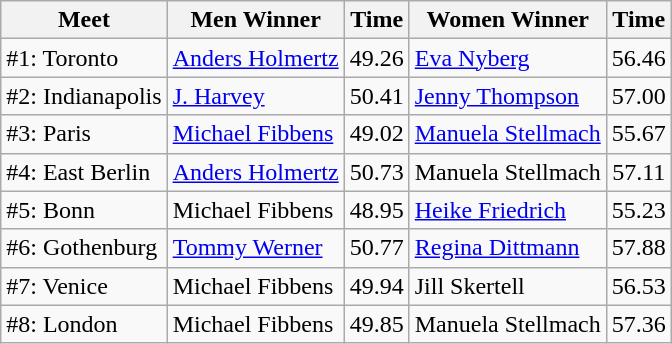<table class=wikitable>
<tr>
<th>Meet</th>
<th>Men Winner</th>
<th>Time</th>
<th>Women Winner</th>
<th>Time</th>
</tr>
<tr>
<td>#1: Toronto</td>
<td> <a href='#'>Anders Holmertz</a></td>
<td align=center>49.26</td>
<td> <a href='#'>Eva Nyberg</a></td>
<td align=center>56.46</td>
</tr>
<tr>
<td>#2: Indianapolis</td>
<td> <a href='#'>J. Harvey</a></td>
<td align=center>50.41</td>
<td> <a href='#'>Jenny Thompson</a></td>
<td align=center>57.00</td>
</tr>
<tr>
<td>#3: Paris</td>
<td> <a href='#'>Michael Fibbens</a></td>
<td align=center>49.02</td>
<td> <a href='#'>Manuela Stellmach</a></td>
<td align=center>55.67</td>
</tr>
<tr>
<td>#4: East Berlin</td>
<td> <a href='#'>Anders Holmertz</a></td>
<td align=center>50.73</td>
<td> Manuela Stellmach</td>
<td align=center>57.11</td>
</tr>
<tr>
<td>#5: Bonn</td>
<td> Michael Fibbens</td>
<td align=center>48.95</td>
<td> <a href='#'>Heike Friedrich</a></td>
<td align=center>55.23</td>
</tr>
<tr>
<td>#6: Gothenburg</td>
<td> <a href='#'>Tommy Werner</a></td>
<td align=center>50.77</td>
<td> <a href='#'>Regina Dittmann</a></td>
<td align=center>57.88</td>
</tr>
<tr>
<td>#7: Venice</td>
<td> Michael Fibbens</td>
<td align=center>49.94</td>
<td> Jill Skertell</td>
<td align=center>56.53</td>
</tr>
<tr>
<td>#8: London</td>
<td> Michael Fibbens</td>
<td align=center>49.85</td>
<td> Manuela Stellmach</td>
<td align=center>57.36</td>
</tr>
</table>
